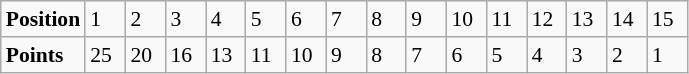<table class="wikitable" style="font-size: 90%;">
<tr>
<td><strong>Position</strong></td>
<td width=20>1</td>
<td width=20>2</td>
<td width=20>3</td>
<td width=20>4</td>
<td width=20>5</td>
<td width=20>6</td>
<td width=20>7</td>
<td width=20>8</td>
<td width=20>9</td>
<td width=20>10</td>
<td width=20>11</td>
<td width=20>12</td>
<td width=20>13</td>
<td width=20>14</td>
<td width=20>15</td>
</tr>
<tr>
<td><strong>Points</strong></td>
<td>25</td>
<td>20</td>
<td>16</td>
<td>13</td>
<td>11</td>
<td>10</td>
<td>9</td>
<td>8</td>
<td>7</td>
<td>6</td>
<td>5</td>
<td>4</td>
<td>3</td>
<td>2</td>
<td>1</td>
</tr>
</table>
